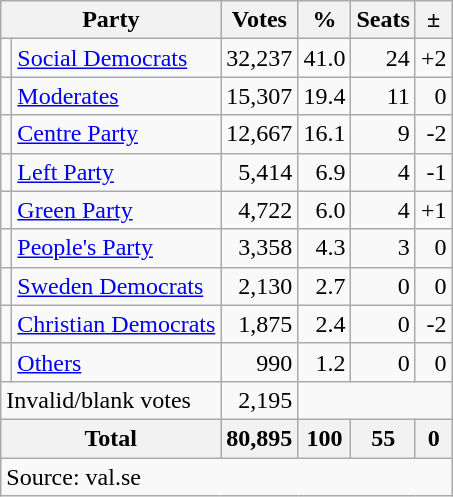<table class=wikitable style=text-align:right>
<tr>
<th colspan=2>Party</th>
<th>Votes</th>
<th>%</th>
<th>Seats</th>
<th>±</th>
</tr>
<tr>
<td bgcolor=></td>
<td align=left><a href='#'>Social Democrats</a></td>
<td>32,237</td>
<td>41.0</td>
<td>24</td>
<td>+2</td>
</tr>
<tr>
<td bgcolor=></td>
<td align=left><a href='#'>Moderates</a></td>
<td>15,307</td>
<td>19.4</td>
<td>11</td>
<td>0</td>
</tr>
<tr>
<td bgcolor=></td>
<td align=left><a href='#'>Centre Party</a></td>
<td>12,667</td>
<td>16.1</td>
<td>9</td>
<td>-2</td>
</tr>
<tr>
<td bgcolor=></td>
<td align=left><a href='#'>Left Party</a></td>
<td>5,414</td>
<td>6.9</td>
<td>4</td>
<td>-1</td>
</tr>
<tr>
<td bgcolor=></td>
<td align=left><a href='#'>Green Party</a></td>
<td>4,722</td>
<td>6.0</td>
<td>4</td>
<td>+1</td>
</tr>
<tr>
<td bgcolor=></td>
<td align=left><a href='#'>People's Party</a></td>
<td>3,358</td>
<td>4.3</td>
<td>3</td>
<td>0</td>
</tr>
<tr>
<td bgcolor=></td>
<td align=left><a href='#'>Sweden Democrats</a></td>
<td>2,130</td>
<td>2.7</td>
<td>0</td>
<td>0</td>
</tr>
<tr>
<td bgcolor=></td>
<td align=left><a href='#'>Christian Democrats</a></td>
<td>1,875</td>
<td>2.4</td>
<td>0</td>
<td>-2</td>
</tr>
<tr>
<td></td>
<td align=left><a href='#'>Others</a></td>
<td>990</td>
<td>1.2</td>
<td>0</td>
<td>0</td>
</tr>
<tr>
<td align=left colspan=2>Invalid/blank votes</td>
<td>2,195</td>
<td colspan=3></td>
</tr>
<tr>
<th align=left colspan=2>Total</th>
<th>80,895</th>
<th>100</th>
<th>55</th>
<th>0</th>
</tr>
<tr>
<td align=left colspan=6>Source: val.se </td>
</tr>
</table>
